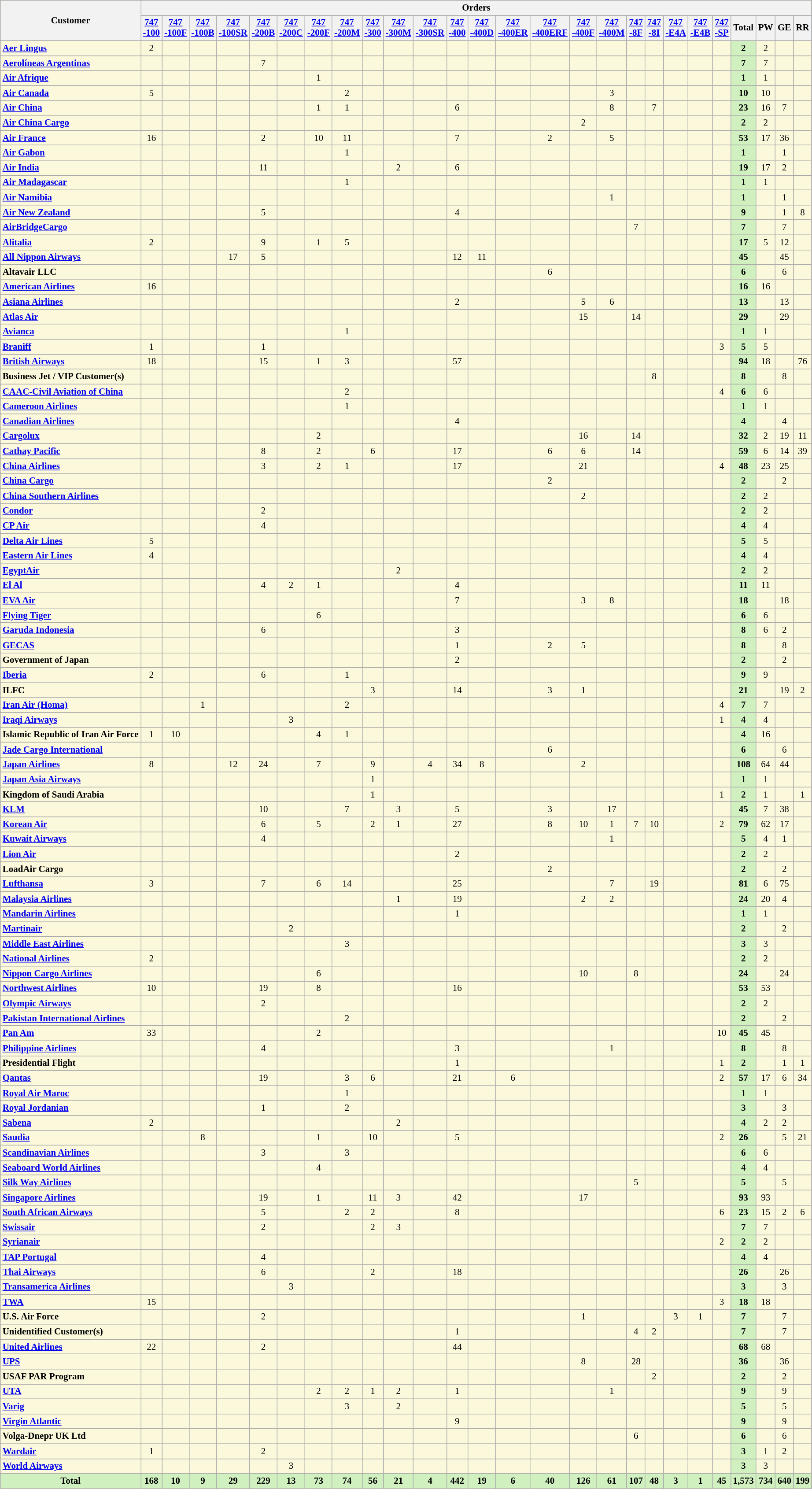<table class="wikitable sortable sticky-header-multi sort-under" style="text-align:center; font-size: 87.5%; background:#fbf8db">
<tr>
<th rowspan="2">Customer</th>
<th colspan="26">Orders</th>
</tr>
<tr style="background-color:#ccddff">
<th><a href='#'>747<br>-100</a></th>
<th><a href='#'>747<br>-100F</a></th>
<th><a href='#'>747<br>-100B</a></th>
<th><a href='#'>747<br>-100SR</a></th>
<th><a href='#'>747<br>-200B</a></th>
<th><a href='#'>747<br>-200C</a></th>
<th><a href='#'>747<br>-200F</a></th>
<th><a href='#'>747<br>-200M</a></th>
<th><a href='#'>747<br>-300</a></th>
<th><a href='#'>747<br>-300M</a></th>
<th><a href='#'>747<br>-300SR</a></th>
<th><a href='#'>747<br>-400</a></th>
<th><a href='#'>747<br>-400D</a></th>
<th><a href='#'>747<br>-400ER</a></th>
<th><a href='#'>747<br>-400ERF</a></th>
<th><a href='#'>747<br>-400F</a></th>
<th><a href='#'>747<br>-400M</a></th>
<th><a href='#'>747<br>-8F</a></th>
<th><a href='#'>747<br>-8I</a></th>
<th><a href='#'>747<br>-E4A</a></th>
<th><a href='#'>747<br>-E4B</a></th>
<th><a href='#'>747<br>-SP</a></th>
<th>Total</th>
<th>PW</th>
<th>GE</th>
<th>RR</th>
</tr>
<tr>
<td align="left"><strong><a href='#'>Aer Lingus</a></strong></td>
<td>2</td>
<td></td>
<td></td>
<td></td>
<td></td>
<td></td>
<td></td>
<td></td>
<td></td>
<td></td>
<td></td>
<td></td>
<td></td>
<td></td>
<td></td>
<td></td>
<td></td>
<td></td>
<td></td>
<td></td>
<td></td>
<td></td>
<td style="background:#d0f0c0;"><strong>2</strong></td>
<td>2</td>
<td></td>
<td></td>
</tr>
<tr>
<td align="left"><strong><a href='#'>Aerolíneas Argentinas</a></strong></td>
<td></td>
<td></td>
<td></td>
<td></td>
<td>7</td>
<td></td>
<td></td>
<td></td>
<td></td>
<td></td>
<td></td>
<td></td>
<td></td>
<td></td>
<td></td>
<td></td>
<td></td>
<td></td>
<td></td>
<td></td>
<td></td>
<td></td>
<td style="background:#d0f0c0;"><strong>7</strong></td>
<td>7</td>
<td></td>
<td></td>
</tr>
<tr>
<td align="left"><strong><a href='#'>Air Afrique</a></strong></td>
<td></td>
<td></td>
<td></td>
<td></td>
<td></td>
<td></td>
<td>1</td>
<td></td>
<td></td>
<td></td>
<td></td>
<td></td>
<td></td>
<td></td>
<td></td>
<td></td>
<td></td>
<td></td>
<td></td>
<td></td>
<td></td>
<td></td>
<td style="background:#d0f0c0;"><strong>1</strong></td>
<td>1</td>
<td></td>
<td></td>
</tr>
<tr>
<td align="left"><strong><a href='#'>Air Canada</a></strong></td>
<td>5</td>
<td></td>
<td></td>
<td></td>
<td></td>
<td></td>
<td></td>
<td>2</td>
<td></td>
<td></td>
<td></td>
<td></td>
<td></td>
<td></td>
<td></td>
<td></td>
<td>3</td>
<td></td>
<td></td>
<td></td>
<td></td>
<td></td>
<td style="background:#d0f0c0;"><strong>10</strong></td>
<td>10</td>
<td></td>
<td></td>
</tr>
<tr>
<td align="left"><strong><a href='#'>Air China</a></strong></td>
<td></td>
<td></td>
<td></td>
<td></td>
<td></td>
<td></td>
<td>1</td>
<td>1</td>
<td></td>
<td></td>
<td></td>
<td>6</td>
<td></td>
<td></td>
<td></td>
<td></td>
<td>8</td>
<td></td>
<td>7</td>
<td></td>
<td></td>
<td></td>
<td style="background:#d0f0c0;"><strong>23</strong></td>
<td>16</td>
<td>7</td>
<td></td>
</tr>
<tr>
<td align="left"><strong><a href='#'>Air China Cargo</a></strong></td>
<td></td>
<td></td>
<td></td>
<td></td>
<td></td>
<td></td>
<td></td>
<td></td>
<td></td>
<td></td>
<td></td>
<td></td>
<td></td>
<td></td>
<td></td>
<td>2</td>
<td></td>
<td></td>
<td></td>
<td></td>
<td></td>
<td></td>
<td style="background:#d0f0c0;"><strong>2</strong></td>
<td>2</td>
<td></td>
<td></td>
</tr>
<tr>
<td align="left"><strong><a href='#'>Air France</a></strong></td>
<td>16</td>
<td></td>
<td></td>
<td></td>
<td>2</td>
<td></td>
<td>10</td>
<td>11</td>
<td></td>
<td></td>
<td></td>
<td>7</td>
<td></td>
<td></td>
<td>2</td>
<td></td>
<td>5</td>
<td></td>
<td></td>
<td></td>
<td></td>
<td></td>
<td style="background:#d0f0c0;"><strong>53</strong></td>
<td>17</td>
<td>36</td>
<td></td>
</tr>
<tr>
<td align="left"><strong><a href='#'>Air Gabon</a></strong></td>
<td></td>
<td></td>
<td></td>
<td></td>
<td></td>
<td></td>
<td></td>
<td>1</td>
<td></td>
<td></td>
<td></td>
<td></td>
<td></td>
<td></td>
<td></td>
<td></td>
<td></td>
<td></td>
<td></td>
<td></td>
<td></td>
<td></td>
<td style="background:#d0f0c0;"><strong>1</strong></td>
<td></td>
<td>1</td>
<td></td>
</tr>
<tr>
<td align="left"><strong><a href='#'>Air India</a></strong></td>
<td></td>
<td></td>
<td></td>
<td></td>
<td>11</td>
<td></td>
<td></td>
<td></td>
<td></td>
<td>2</td>
<td></td>
<td>6</td>
<td></td>
<td></td>
<td></td>
<td></td>
<td></td>
<td></td>
<td></td>
<td></td>
<td></td>
<td></td>
<td style="background:#d0f0c0;"><strong>19</strong></td>
<td>17</td>
<td>2</td>
<td></td>
</tr>
<tr>
<td align="left"><strong><a href='#'>Air Madagascar</a></strong></td>
<td></td>
<td></td>
<td></td>
<td></td>
<td></td>
<td></td>
<td></td>
<td>1</td>
<td></td>
<td></td>
<td></td>
<td></td>
<td></td>
<td></td>
<td></td>
<td></td>
<td></td>
<td></td>
<td></td>
<td></td>
<td></td>
<td></td>
<td style="background:#d0f0c0;"><strong>1</strong></td>
<td>1</td>
<td></td>
<td></td>
</tr>
<tr>
<td align="left"><strong><a href='#'>Air Namibia</a></strong></td>
<td></td>
<td></td>
<td></td>
<td></td>
<td></td>
<td></td>
<td></td>
<td></td>
<td></td>
<td></td>
<td></td>
<td></td>
<td></td>
<td></td>
<td></td>
<td></td>
<td>1</td>
<td></td>
<td></td>
<td></td>
<td></td>
<td></td>
<td style="background:#d0f0c0;"><strong>1</strong></td>
<td></td>
<td>1</td>
<td></td>
</tr>
<tr>
<td align="left"><strong><a href='#'>Air New Zealand</a></strong></td>
<td></td>
<td></td>
<td></td>
<td></td>
<td>5</td>
<td></td>
<td></td>
<td></td>
<td></td>
<td></td>
<td></td>
<td>4</td>
<td></td>
<td></td>
<td></td>
<td></td>
<td></td>
<td></td>
<td></td>
<td></td>
<td></td>
<td></td>
<td style="background:#d0f0c0;"><strong>9</strong></td>
<td></td>
<td>1</td>
<td>8</td>
</tr>
<tr>
<td align="left"><strong><a href='#'>AirBridgeCargo</a></strong></td>
<td></td>
<td></td>
<td></td>
<td></td>
<td></td>
<td></td>
<td></td>
<td></td>
<td></td>
<td></td>
<td></td>
<td></td>
<td></td>
<td></td>
<td></td>
<td></td>
<td></td>
<td>7</td>
<td></td>
<td></td>
<td></td>
<td></td>
<td style="background:#d0f0c0;"><strong>7</strong></td>
<td></td>
<td>7</td>
<td></td>
</tr>
<tr>
<td align="left"><strong><a href='#'>Alitalia</a></strong></td>
<td>2</td>
<td></td>
<td></td>
<td></td>
<td>9</td>
<td></td>
<td>1</td>
<td>5</td>
<td></td>
<td></td>
<td></td>
<td></td>
<td></td>
<td></td>
<td></td>
<td></td>
<td></td>
<td></td>
<td></td>
<td></td>
<td></td>
<td></td>
<td style="background:#d0f0c0;"><strong>17</strong></td>
<td>5</td>
<td>12</td>
<td></td>
</tr>
<tr>
<td align="left"><strong><a href='#'>All Nippon Airways</a></strong></td>
<td></td>
<td></td>
<td></td>
<td>17</td>
<td>5</td>
<td></td>
<td></td>
<td></td>
<td></td>
<td></td>
<td></td>
<td>12</td>
<td>11</td>
<td></td>
<td></td>
<td></td>
<td></td>
<td></td>
<td></td>
<td></td>
<td></td>
<td></td>
<td style="background:#d0f0c0;"><strong>45</strong></td>
<td></td>
<td>45</td>
<td></td>
</tr>
<tr>
<td align="left"><strong>Altavair LLC</strong></td>
<td></td>
<td></td>
<td></td>
<td></td>
<td></td>
<td></td>
<td></td>
<td></td>
<td></td>
<td></td>
<td></td>
<td></td>
<td></td>
<td></td>
<td>6</td>
<td></td>
<td></td>
<td></td>
<td></td>
<td></td>
<td></td>
<td></td>
<td style="background:#d0f0c0;"><strong>6</strong></td>
<td></td>
<td>6</td>
<td></td>
</tr>
<tr>
<td align="left"><strong><a href='#'>American Airlines</a></strong></td>
<td>16</td>
<td></td>
<td></td>
<td></td>
<td></td>
<td></td>
<td></td>
<td></td>
<td></td>
<td></td>
<td></td>
<td></td>
<td></td>
<td></td>
<td></td>
<td></td>
<td></td>
<td></td>
<td></td>
<td></td>
<td></td>
<td></td>
<td style="background:#d0f0c0;"><strong>16</strong></td>
<td>16</td>
<td></td>
<td></td>
</tr>
<tr>
<td align="left"><strong><a href='#'>Asiana Airlines</a></strong></td>
<td></td>
<td></td>
<td></td>
<td></td>
<td></td>
<td></td>
<td></td>
<td></td>
<td></td>
<td></td>
<td></td>
<td>2</td>
<td></td>
<td></td>
<td></td>
<td>5</td>
<td>6</td>
<td></td>
<td></td>
<td></td>
<td></td>
<td></td>
<td style="background:#d0f0c0;"><strong>13</strong></td>
<td></td>
<td>13</td>
<td></td>
</tr>
<tr>
<td align="left"><strong><a href='#'>Atlas Air</a></strong></td>
<td></td>
<td></td>
<td></td>
<td></td>
<td></td>
<td></td>
<td></td>
<td></td>
<td></td>
<td></td>
<td></td>
<td></td>
<td></td>
<td></td>
<td></td>
<td>15</td>
<td></td>
<td>14</td>
<td></td>
<td></td>
<td></td>
<td></td>
<td style="background:#d0f0c0;"><strong>29</strong></td>
<td></td>
<td>29</td>
<td></td>
</tr>
<tr>
<td align="left"><strong><a href='#'>Avianca</a></strong></td>
<td></td>
<td></td>
<td></td>
<td></td>
<td></td>
<td></td>
<td></td>
<td>1</td>
<td></td>
<td></td>
<td></td>
<td></td>
<td></td>
<td></td>
<td></td>
<td></td>
<td></td>
<td></td>
<td></td>
<td></td>
<td></td>
<td></td>
<td style="background:#d0f0c0;"><strong>1</strong></td>
<td>1</td>
<td></td>
<td></td>
</tr>
<tr>
<td align="left"><strong><a href='#'>Braniff</a></strong></td>
<td>1</td>
<td></td>
<td></td>
<td></td>
<td>1</td>
<td></td>
<td></td>
<td></td>
<td></td>
<td></td>
<td></td>
<td></td>
<td></td>
<td></td>
<td></td>
<td></td>
<td></td>
<td></td>
<td></td>
<td></td>
<td></td>
<td>3</td>
<td style="background:#d0f0c0;"><strong>5</strong></td>
<td>5</td>
<td></td>
<td></td>
</tr>
<tr>
<td align="left"><strong><a href='#'>British Airways</a></strong></td>
<td>18</td>
<td></td>
<td></td>
<td></td>
<td>15</td>
<td></td>
<td>1</td>
<td>3</td>
<td></td>
<td></td>
<td></td>
<td>57</td>
<td></td>
<td></td>
<td></td>
<td></td>
<td></td>
<td></td>
<td></td>
<td></td>
<td></td>
<td></td>
<td style="background:#d0f0c0;"><strong>94</strong></td>
<td>18</td>
<td></td>
<td>76</td>
</tr>
<tr>
<td align="left"><strong>Business Jet / VIP Customer(s)</strong></td>
<td></td>
<td></td>
<td></td>
<td></td>
<td></td>
<td></td>
<td></td>
<td></td>
<td></td>
<td></td>
<td></td>
<td></td>
<td></td>
<td></td>
<td></td>
<td></td>
<td></td>
<td></td>
<td>8</td>
<td></td>
<td></td>
<td></td>
<td style="background:#d0f0c0;"><strong>8</strong></td>
<td></td>
<td>8</td>
<td></td>
</tr>
<tr>
<td align="left"><strong><a href='#'>CAAC-Civil Aviation of China</a></strong></td>
<td></td>
<td></td>
<td></td>
<td></td>
<td></td>
<td></td>
<td></td>
<td>2</td>
<td></td>
<td></td>
<td></td>
<td></td>
<td></td>
<td></td>
<td></td>
<td></td>
<td></td>
<td></td>
<td></td>
<td></td>
<td></td>
<td>4</td>
<td style="background:#d0f0c0;"><strong>6</strong></td>
<td>6</td>
<td></td>
<td></td>
</tr>
<tr>
<td align="left"><strong><a href='#'>Cameroon Airlines</a></strong></td>
<td></td>
<td></td>
<td></td>
<td></td>
<td></td>
<td></td>
<td></td>
<td>1</td>
<td></td>
<td></td>
<td></td>
<td></td>
<td></td>
<td></td>
<td></td>
<td></td>
<td></td>
<td></td>
<td></td>
<td></td>
<td></td>
<td></td>
<td style="background:#d0f0c0;"><strong>1</strong></td>
<td>1</td>
<td></td>
<td></td>
</tr>
<tr>
<td align="left"><strong><a href='#'>Canadian Airlines</a></strong></td>
<td></td>
<td></td>
<td></td>
<td></td>
<td></td>
<td></td>
<td></td>
<td></td>
<td></td>
<td></td>
<td></td>
<td>4</td>
<td></td>
<td></td>
<td></td>
<td></td>
<td></td>
<td></td>
<td></td>
<td></td>
<td></td>
<td></td>
<td style="background:#d0f0c0;"><strong>4</strong></td>
<td></td>
<td>4</td>
<td></td>
</tr>
<tr>
<td align="left"><strong><a href='#'>Cargolux</a></strong></td>
<td></td>
<td></td>
<td></td>
<td></td>
<td></td>
<td></td>
<td>2</td>
<td></td>
<td></td>
<td></td>
<td></td>
<td></td>
<td></td>
<td></td>
<td></td>
<td>16</td>
<td></td>
<td>14</td>
<td></td>
<td></td>
<td></td>
<td></td>
<td style="background:#d0f0c0;"><strong>32</strong></td>
<td>2</td>
<td>19</td>
<td>11</td>
</tr>
<tr>
<td align="left"><strong><a href='#'>Cathay Pacific</a></strong></td>
<td></td>
<td></td>
<td></td>
<td></td>
<td>8</td>
<td></td>
<td>2</td>
<td></td>
<td>6</td>
<td></td>
<td></td>
<td>17</td>
<td></td>
<td></td>
<td>6</td>
<td>6</td>
<td></td>
<td>14</td>
<td></td>
<td></td>
<td></td>
<td></td>
<td style="background:#d0f0c0;"><strong>59</strong></td>
<td>6</td>
<td>14</td>
<td>39</td>
</tr>
<tr>
<td align="left"><strong><a href='#'>China Airlines</a></strong></td>
<td></td>
<td></td>
<td></td>
<td></td>
<td>3</td>
<td></td>
<td>2</td>
<td>1</td>
<td></td>
<td></td>
<td></td>
<td>17</td>
<td></td>
<td></td>
<td></td>
<td>21</td>
<td></td>
<td></td>
<td></td>
<td></td>
<td></td>
<td>4</td>
<td style="background:#d0f0c0;"><strong>48</strong></td>
<td>23</td>
<td>25</td>
<td></td>
</tr>
<tr>
<td align="left"><strong><a href='#'>China Cargo</a></strong></td>
<td></td>
<td></td>
<td></td>
<td></td>
<td></td>
<td></td>
<td></td>
<td></td>
<td></td>
<td></td>
<td></td>
<td></td>
<td></td>
<td></td>
<td>2</td>
<td></td>
<td></td>
<td></td>
<td></td>
<td></td>
<td></td>
<td></td>
<td style="background:#d0f0c0;"><strong>2</strong></td>
<td></td>
<td>2</td>
<td></td>
</tr>
<tr>
<td align="left"><strong><a href='#'>China Southern Airlines</a></strong></td>
<td></td>
<td></td>
<td></td>
<td></td>
<td></td>
<td></td>
<td></td>
<td></td>
<td></td>
<td></td>
<td></td>
<td></td>
<td></td>
<td></td>
<td></td>
<td>2</td>
<td></td>
<td></td>
<td></td>
<td></td>
<td></td>
<td></td>
<td style="background:#d0f0c0;"><strong>2</strong></td>
<td>2</td>
<td></td>
<td></td>
</tr>
<tr>
<td align="left"><strong><a href='#'>Condor</a></strong></td>
<td></td>
<td></td>
<td></td>
<td></td>
<td>2</td>
<td></td>
<td></td>
<td></td>
<td></td>
<td></td>
<td></td>
<td></td>
<td></td>
<td></td>
<td></td>
<td></td>
<td></td>
<td></td>
<td></td>
<td></td>
<td></td>
<td></td>
<td style="background:#d0f0c0;"><strong>2</strong></td>
<td>2</td>
<td></td>
<td></td>
</tr>
<tr>
<td align="left"><strong><a href='#'>CP Air</a></strong></td>
<td></td>
<td></td>
<td></td>
<td></td>
<td>4</td>
<td></td>
<td></td>
<td></td>
<td></td>
<td></td>
<td></td>
<td></td>
<td></td>
<td></td>
<td></td>
<td></td>
<td></td>
<td></td>
<td></td>
<td></td>
<td></td>
<td></td>
<td style="background:#d0f0c0;"><strong>4</strong></td>
<td>4</td>
<td></td>
<td></td>
</tr>
<tr>
<td align="left"><strong><a href='#'>Delta Air Lines</a></strong></td>
<td>5</td>
<td></td>
<td></td>
<td></td>
<td></td>
<td></td>
<td></td>
<td></td>
<td></td>
<td></td>
<td></td>
<td></td>
<td></td>
<td></td>
<td></td>
<td></td>
<td></td>
<td></td>
<td></td>
<td></td>
<td></td>
<td></td>
<td style="background:#d0f0c0;"><strong>5</strong></td>
<td>5</td>
<td></td>
<td></td>
</tr>
<tr>
<td align="left"><strong><a href='#'>Eastern Air Lines</a></strong></td>
<td>4</td>
<td></td>
<td></td>
<td></td>
<td></td>
<td></td>
<td></td>
<td></td>
<td></td>
<td></td>
<td></td>
<td></td>
<td></td>
<td></td>
<td></td>
<td></td>
<td></td>
<td></td>
<td></td>
<td></td>
<td></td>
<td></td>
<td style="background:#d0f0c0;"><strong>4</strong></td>
<td>4</td>
<td></td>
<td></td>
</tr>
<tr>
<td align="left"><strong><a href='#'>EgyptAir</a></strong></td>
<td></td>
<td></td>
<td></td>
<td></td>
<td></td>
<td></td>
<td></td>
<td></td>
<td></td>
<td>2</td>
<td></td>
<td></td>
<td></td>
<td></td>
<td></td>
<td></td>
<td></td>
<td></td>
<td></td>
<td></td>
<td></td>
<td></td>
<td style="background:#d0f0c0;"><strong>2</strong></td>
<td>2</td>
<td></td>
<td></td>
</tr>
<tr>
<td align="left"><strong><a href='#'>El Al</a></strong></td>
<td></td>
<td></td>
<td></td>
<td></td>
<td>4</td>
<td>2</td>
<td>1</td>
<td></td>
<td></td>
<td></td>
<td></td>
<td>4</td>
<td></td>
<td></td>
<td></td>
<td></td>
<td></td>
<td></td>
<td></td>
<td></td>
<td></td>
<td></td>
<td style="background:#d0f0c0;"><strong>11</strong></td>
<td>11</td>
<td></td>
<td></td>
</tr>
<tr>
<td align="left"><strong><a href='#'>EVA Air</a></strong></td>
<td></td>
<td></td>
<td></td>
<td></td>
<td></td>
<td></td>
<td></td>
<td></td>
<td></td>
<td></td>
<td></td>
<td>7</td>
<td></td>
<td></td>
<td></td>
<td>3</td>
<td>8</td>
<td></td>
<td></td>
<td></td>
<td></td>
<td></td>
<td style="background:#d0f0c0;"><strong>18</strong></td>
<td></td>
<td>18</td>
<td></td>
</tr>
<tr>
<td align="left"><strong><a href='#'>Flying Tiger</a></strong></td>
<td></td>
<td></td>
<td></td>
<td></td>
<td></td>
<td></td>
<td>6</td>
<td></td>
<td></td>
<td></td>
<td></td>
<td></td>
<td></td>
<td></td>
<td></td>
<td></td>
<td></td>
<td></td>
<td></td>
<td></td>
<td></td>
<td></td>
<td style="background:#d0f0c0;"><strong>6</strong></td>
<td>6</td>
<td></td>
<td></td>
</tr>
<tr>
<td align="left"><strong><a href='#'>Garuda Indonesia</a></strong></td>
<td></td>
<td></td>
<td></td>
<td></td>
<td>6</td>
<td></td>
<td></td>
<td></td>
<td></td>
<td></td>
<td></td>
<td>3</td>
<td></td>
<td></td>
<td></td>
<td></td>
<td></td>
<td></td>
<td></td>
<td></td>
<td></td>
<td></td>
<td style="background:#d0f0c0;"><strong>8</strong></td>
<td>6</td>
<td>2</td>
<td></td>
</tr>
<tr>
<td align="left"><strong><a href='#'>GECAS</a></strong></td>
<td></td>
<td></td>
<td></td>
<td></td>
<td></td>
<td></td>
<td></td>
<td></td>
<td></td>
<td></td>
<td></td>
<td>1</td>
<td></td>
<td></td>
<td>2</td>
<td>5</td>
<td></td>
<td></td>
<td></td>
<td></td>
<td></td>
<td></td>
<td style="background:#d0f0c0;"><strong>8</strong></td>
<td></td>
<td>8</td>
<td></td>
</tr>
<tr>
<td align="left"><strong>Government of Japan</strong></td>
<td></td>
<td></td>
<td></td>
<td></td>
<td></td>
<td></td>
<td></td>
<td></td>
<td></td>
<td></td>
<td></td>
<td>2</td>
<td></td>
<td></td>
<td></td>
<td></td>
<td></td>
<td></td>
<td></td>
<td></td>
<td></td>
<td></td>
<td style="background:#d0f0c0;"><strong>2</strong></td>
<td></td>
<td>2</td>
<td></td>
</tr>
<tr>
<td align="left"><strong><a href='#'>Iberia</a></strong></td>
<td>2</td>
<td></td>
<td></td>
<td></td>
<td>6</td>
<td></td>
<td></td>
<td>1</td>
<td></td>
<td></td>
<td></td>
<td></td>
<td></td>
<td></td>
<td></td>
<td></td>
<td></td>
<td></td>
<td></td>
<td></td>
<td></td>
<td></td>
<td style="background:#d0f0c0;"><strong>9</strong></td>
<td>9</td>
<td></td>
<td></td>
</tr>
<tr>
<td align="left"><strong>ILFC</strong></td>
<td></td>
<td></td>
<td></td>
<td></td>
<td></td>
<td></td>
<td></td>
<td></td>
<td>3</td>
<td></td>
<td></td>
<td>14</td>
<td></td>
<td></td>
<td>3</td>
<td>1</td>
<td></td>
<td></td>
<td></td>
<td></td>
<td></td>
<td></td>
<td style="background:#d0f0c0;"><strong>21</strong></td>
<td></td>
<td>19</td>
<td>2</td>
</tr>
<tr>
<td align="left"><strong><a href='#'>Iran Air (Homa)</a></strong></td>
<td></td>
<td></td>
<td>1</td>
<td></td>
<td></td>
<td></td>
<td></td>
<td>2</td>
<td></td>
<td></td>
<td></td>
<td></td>
<td></td>
<td></td>
<td></td>
<td></td>
<td></td>
<td></td>
<td></td>
<td></td>
<td></td>
<td>4</td>
<td style="background:#d0f0c0;"><strong>7</strong></td>
<td>7</td>
<td></td>
<td></td>
</tr>
<tr>
<td align="left"><strong><a href='#'>Iraqi Airways</a></strong></td>
<td></td>
<td></td>
<td></td>
<td></td>
<td></td>
<td>3</td>
<td></td>
<td></td>
<td></td>
<td></td>
<td></td>
<td></td>
<td></td>
<td></td>
<td></td>
<td></td>
<td></td>
<td></td>
<td></td>
<td></td>
<td></td>
<td>1</td>
<td style="background:#d0f0c0;"><strong>4</strong></td>
<td>4</td>
<td></td>
<td></td>
</tr>
<tr>
<td align="left"><strong>Islamic Republic of Iran Air Force</strong></td>
<td>1</td>
<td>10</td>
<td></td>
<td></td>
<td></td>
<td></td>
<td>4</td>
<td>1</td>
<td></td>
<td></td>
<td></td>
<td></td>
<td></td>
<td></td>
<td></td>
<td></td>
<td></td>
<td></td>
<td></td>
<td></td>
<td></td>
<td></td>
<td style="background:#d0f0c0;"><strong>4</strong></td>
<td>16</td>
<td></td>
<td></td>
</tr>
<tr>
<td align="left"><strong><a href='#'>Jade Cargo International</a></strong></td>
<td></td>
<td></td>
<td></td>
<td></td>
<td></td>
<td></td>
<td></td>
<td></td>
<td></td>
<td></td>
<td></td>
<td></td>
<td></td>
<td></td>
<td>6</td>
<td></td>
<td></td>
<td></td>
<td></td>
<td></td>
<td></td>
<td></td>
<td style="background:#d0f0c0;"><strong>6</strong></td>
<td></td>
<td>6</td>
<td></td>
</tr>
<tr>
<td align="left"><strong><a href='#'>Japan Airlines</a></strong></td>
<td>8</td>
<td></td>
<td></td>
<td>12</td>
<td>24</td>
<td></td>
<td>7</td>
<td></td>
<td>9</td>
<td></td>
<td>4</td>
<td>34</td>
<td>8</td>
<td></td>
<td></td>
<td>2</td>
<td></td>
<td></td>
<td></td>
<td></td>
<td></td>
<td></td>
<td style="background:#d0f0c0;"><strong>108</strong></td>
<td>64</td>
<td>44</td>
<td></td>
</tr>
<tr>
<td align="left"><strong><a href='#'>Japan Asia Airways</a></strong></td>
<td></td>
<td></td>
<td></td>
<td></td>
<td></td>
<td></td>
<td></td>
<td></td>
<td>1</td>
<td></td>
<td></td>
<td></td>
<td></td>
<td></td>
<td></td>
<td></td>
<td></td>
<td></td>
<td></td>
<td></td>
<td></td>
<td></td>
<td style="background:#d0f0c0;"><strong>1</strong></td>
<td>1</td>
<td></td>
<td></td>
</tr>
<tr>
<td align="left"><strong>Kingdom of Saudi Arabia</strong></td>
<td></td>
<td></td>
<td></td>
<td></td>
<td></td>
<td></td>
<td></td>
<td></td>
<td>1</td>
<td></td>
<td></td>
<td></td>
<td></td>
<td></td>
<td></td>
<td></td>
<td></td>
<td></td>
<td></td>
<td></td>
<td></td>
<td>1</td>
<td style="background:#d0f0c0;"><strong>2</strong></td>
<td>1</td>
<td></td>
<td>1</td>
</tr>
<tr>
<td align="left"><strong><a href='#'>KLM</a></strong></td>
<td></td>
<td></td>
<td></td>
<td></td>
<td>10</td>
<td></td>
<td></td>
<td>7</td>
<td></td>
<td>3</td>
<td></td>
<td>5</td>
<td></td>
<td></td>
<td>3</td>
<td></td>
<td>17</td>
<td></td>
<td></td>
<td></td>
<td></td>
<td></td>
<td style="background:#d0f0c0;"><strong>45</strong></td>
<td>7</td>
<td>38</td>
<td></td>
</tr>
<tr>
<td align="left"><strong><a href='#'>Korean Air</a></strong></td>
<td></td>
<td></td>
<td></td>
<td></td>
<td>6</td>
<td></td>
<td>5</td>
<td></td>
<td>2</td>
<td>1</td>
<td></td>
<td>27</td>
<td></td>
<td></td>
<td>8</td>
<td>10</td>
<td>1</td>
<td>7</td>
<td>10</td>
<td></td>
<td></td>
<td>2</td>
<td style="background:#d0f0c0;"><strong>79</strong></td>
<td>62</td>
<td>17</td>
<td></td>
</tr>
<tr>
<td align="left"><strong><a href='#'>Kuwait Airways</a></strong></td>
<td></td>
<td></td>
<td></td>
<td></td>
<td>4</td>
<td></td>
<td></td>
<td></td>
<td></td>
<td></td>
<td></td>
<td></td>
<td></td>
<td></td>
<td></td>
<td></td>
<td>1</td>
<td></td>
<td></td>
<td></td>
<td></td>
<td></td>
<td style="background:#d0f0c0;"><strong>5</strong></td>
<td>4</td>
<td>1</td>
<td></td>
</tr>
<tr>
<td align="left"><strong><a href='#'>Lion Air</a></strong></td>
<td></td>
<td></td>
<td></td>
<td></td>
<td></td>
<td></td>
<td></td>
<td></td>
<td></td>
<td></td>
<td></td>
<td>2</td>
<td></td>
<td></td>
<td></td>
<td></td>
<td></td>
<td></td>
<td></td>
<td></td>
<td></td>
<td></td>
<td style="background:#d0f0c0;"><strong>2</strong></td>
<td>2</td>
<td></td>
<td></td>
</tr>
<tr>
<td align="left"><strong>LoadAir Cargo</strong></td>
<td></td>
<td></td>
<td></td>
<td></td>
<td></td>
<td></td>
<td></td>
<td></td>
<td></td>
<td></td>
<td></td>
<td></td>
<td></td>
<td></td>
<td>2</td>
<td></td>
<td></td>
<td></td>
<td></td>
<td></td>
<td></td>
<td></td>
<td style="background:#d0f0c0;"><strong>2</strong></td>
<td></td>
<td>2</td>
<td></td>
</tr>
<tr>
<td align="left"><strong><a href='#'>Lufthansa</a></strong></td>
<td>3</td>
<td></td>
<td></td>
<td></td>
<td>7</td>
<td></td>
<td>6</td>
<td>14</td>
<td></td>
<td></td>
<td></td>
<td>25</td>
<td></td>
<td></td>
<td></td>
<td></td>
<td>7</td>
<td></td>
<td>19</td>
<td></td>
<td></td>
<td></td>
<td style="background:#d0f0c0;"><strong>81</strong></td>
<td>6</td>
<td>75</td>
<td></td>
</tr>
<tr>
<td align="left"><strong><a href='#'>Malaysia Airlines</a></strong></td>
<td></td>
<td></td>
<td></td>
<td></td>
<td></td>
<td></td>
<td></td>
<td></td>
<td></td>
<td>1</td>
<td></td>
<td>19</td>
<td></td>
<td></td>
<td></td>
<td>2</td>
<td>2</td>
<td></td>
<td></td>
<td></td>
<td></td>
<td></td>
<td style="background:#d0f0c0;"><strong>24</strong></td>
<td>20</td>
<td>4</td>
<td></td>
</tr>
<tr>
<td align="left"><strong><a href='#'>Mandarin Airlines</a></strong></td>
<td></td>
<td></td>
<td></td>
<td></td>
<td></td>
<td></td>
<td></td>
<td></td>
<td></td>
<td></td>
<td></td>
<td>1</td>
<td></td>
<td></td>
<td></td>
<td></td>
<td></td>
<td></td>
<td></td>
<td></td>
<td></td>
<td></td>
<td style="background:#d0f0c0;"><strong>1</strong></td>
<td>1</td>
<td></td>
<td></td>
</tr>
<tr>
<td align="left"><strong><a href='#'>Martinair</a></strong></td>
<td></td>
<td></td>
<td></td>
<td></td>
<td></td>
<td>2</td>
<td></td>
<td></td>
<td></td>
<td></td>
<td></td>
<td></td>
<td></td>
<td></td>
<td></td>
<td></td>
<td></td>
<td></td>
<td></td>
<td></td>
<td></td>
<td></td>
<td style="background:#d0f0c0;"><strong>2</strong></td>
<td></td>
<td>2</td>
<td></td>
</tr>
<tr>
<td align="left"><strong><a href='#'>Middle East Airlines</a></strong></td>
<td></td>
<td></td>
<td></td>
<td></td>
<td></td>
<td></td>
<td></td>
<td>3</td>
<td></td>
<td></td>
<td></td>
<td></td>
<td></td>
<td></td>
<td></td>
<td></td>
<td></td>
<td></td>
<td></td>
<td></td>
<td></td>
<td></td>
<td style="background:#d0f0c0;"><strong>3</strong></td>
<td>3</td>
<td></td>
<td></td>
</tr>
<tr>
<td align="left"><strong><a href='#'>National Airlines</a></strong></td>
<td>2</td>
<td></td>
<td></td>
<td></td>
<td></td>
<td></td>
<td></td>
<td></td>
<td></td>
<td></td>
<td></td>
<td></td>
<td></td>
<td></td>
<td></td>
<td></td>
<td></td>
<td></td>
<td></td>
<td></td>
<td></td>
<td></td>
<td style="background:#d0f0c0;"><strong>2</strong></td>
<td>2</td>
<td></td>
<td></td>
</tr>
<tr>
<td align="left"><strong><a href='#'>Nippon Cargo Airlines</a></strong></td>
<td></td>
<td></td>
<td></td>
<td></td>
<td></td>
<td></td>
<td>6</td>
<td></td>
<td></td>
<td></td>
<td></td>
<td></td>
<td></td>
<td></td>
<td></td>
<td>10</td>
<td></td>
<td>8</td>
<td></td>
<td></td>
<td></td>
<td></td>
<td style="background:#d0f0c0;"><strong>24</strong></td>
<td></td>
<td>24</td>
<td></td>
</tr>
<tr>
<td align="left"><strong><a href='#'>Northwest Airlines</a></strong></td>
<td>10</td>
<td></td>
<td></td>
<td></td>
<td>19</td>
<td></td>
<td>8</td>
<td></td>
<td></td>
<td></td>
<td></td>
<td>16</td>
<td></td>
<td></td>
<td></td>
<td></td>
<td></td>
<td></td>
<td></td>
<td></td>
<td></td>
<td></td>
<td style="background:#d0f0c0;"><strong>53</strong></td>
<td>53</td>
<td></td>
<td></td>
</tr>
<tr>
<td align="left"><strong><a href='#'>Olympic Airways</a></strong></td>
<td></td>
<td></td>
<td></td>
<td></td>
<td>2</td>
<td></td>
<td></td>
<td></td>
<td></td>
<td></td>
<td></td>
<td></td>
<td></td>
<td></td>
<td></td>
<td></td>
<td></td>
<td></td>
<td></td>
<td></td>
<td></td>
<td></td>
<td style="background:#d0f0c0;"><strong>2</strong></td>
<td>2</td>
<td></td>
<td></td>
</tr>
<tr>
<td align="left"><strong><a href='#'>Pakistan International Airlines</a></strong></td>
<td></td>
<td></td>
<td></td>
<td></td>
<td></td>
<td></td>
<td></td>
<td>2</td>
<td></td>
<td></td>
<td></td>
<td></td>
<td></td>
<td></td>
<td></td>
<td></td>
<td></td>
<td></td>
<td></td>
<td></td>
<td></td>
<td></td>
<td style="background:#d0f0c0;"><strong>2</strong></td>
<td></td>
<td>2</td>
<td></td>
</tr>
<tr>
<td align="left"><strong><a href='#'>Pan Am</a></strong></td>
<td>33</td>
<td></td>
<td></td>
<td></td>
<td></td>
<td></td>
<td>2</td>
<td></td>
<td></td>
<td></td>
<td></td>
<td></td>
<td></td>
<td></td>
<td></td>
<td></td>
<td></td>
<td></td>
<td></td>
<td></td>
<td></td>
<td>10</td>
<td style="background:#d0f0c0;"><strong>45</strong></td>
<td>45</td>
<td></td>
<td></td>
</tr>
<tr>
<td align="left"><strong><a href='#'>Philippine Airlines</a></strong></td>
<td></td>
<td></td>
<td></td>
<td></td>
<td>4</td>
<td></td>
<td></td>
<td></td>
<td></td>
<td></td>
<td></td>
<td>3</td>
<td></td>
<td></td>
<td></td>
<td></td>
<td>1</td>
<td></td>
<td></td>
<td></td>
<td></td>
<td></td>
<td style="background:#d0f0c0;"><strong>8</strong></td>
<td></td>
<td>8</td>
<td></td>
</tr>
<tr>
<td align="left"><strong>Presidential Flight</strong></td>
<td></td>
<td></td>
<td></td>
<td></td>
<td></td>
<td></td>
<td></td>
<td></td>
<td></td>
<td></td>
<td></td>
<td>1</td>
<td></td>
<td></td>
<td></td>
<td></td>
<td></td>
<td></td>
<td></td>
<td></td>
<td></td>
<td>1</td>
<td style="background:#d0f0c0;"><strong>2</strong></td>
<td></td>
<td>1</td>
<td>1</td>
</tr>
<tr>
<td align="left"><strong><a href='#'>Qantas</a></strong></td>
<td></td>
<td></td>
<td></td>
<td></td>
<td>19</td>
<td></td>
<td></td>
<td>3</td>
<td>6</td>
<td></td>
<td></td>
<td>21</td>
<td></td>
<td>6</td>
<td></td>
<td></td>
<td></td>
<td></td>
<td></td>
<td></td>
<td></td>
<td>2</td>
<td style="background:#d0f0c0;"><strong>57</strong></td>
<td>17</td>
<td>6</td>
<td>34</td>
</tr>
<tr>
<td align="left"><strong><a href='#'>Royal Air Maroc</a></strong></td>
<td></td>
<td></td>
<td></td>
<td></td>
<td></td>
<td></td>
<td></td>
<td>1</td>
<td></td>
<td></td>
<td></td>
<td></td>
<td></td>
<td></td>
<td></td>
<td></td>
<td></td>
<td></td>
<td></td>
<td></td>
<td></td>
<td></td>
<td style="background:#d0f0c0;"><strong>1</strong></td>
<td>1</td>
<td></td>
<td></td>
</tr>
<tr>
<td align="left"><strong><a href='#'>Royal Jordanian</a></strong></td>
<td></td>
<td></td>
<td></td>
<td></td>
<td>1</td>
<td></td>
<td></td>
<td>2</td>
<td></td>
<td></td>
<td></td>
<td></td>
<td></td>
<td></td>
<td></td>
<td></td>
<td></td>
<td></td>
<td></td>
<td></td>
<td></td>
<td></td>
<td style="background:#d0f0c0;"><strong>3</strong></td>
<td></td>
<td>3</td>
<td></td>
</tr>
<tr>
<td align="left"><strong><a href='#'>Sabena</a></strong></td>
<td>2</td>
<td></td>
<td></td>
<td></td>
<td></td>
<td></td>
<td></td>
<td></td>
<td></td>
<td>2</td>
<td></td>
<td></td>
<td></td>
<td></td>
<td></td>
<td></td>
<td></td>
<td></td>
<td></td>
<td></td>
<td></td>
<td></td>
<td style="background:#d0f0c0;"><strong>4</strong></td>
<td>2</td>
<td>2</td>
<td></td>
</tr>
<tr>
<td align="left"><strong><a href='#'>Saudia</a></strong></td>
<td></td>
<td></td>
<td>8</td>
<td></td>
<td></td>
<td></td>
<td>1</td>
<td></td>
<td>10</td>
<td></td>
<td></td>
<td>5</td>
<td></td>
<td></td>
<td></td>
<td></td>
<td></td>
<td></td>
<td></td>
<td></td>
<td></td>
<td>2</td>
<td style="background:#d0f0c0;"><strong>26</strong></td>
<td></td>
<td>5</td>
<td>21</td>
</tr>
<tr>
<td align="left"><strong><a href='#'>Scandinavian Airlines</a></strong></td>
<td></td>
<td></td>
<td></td>
<td></td>
<td>3</td>
<td></td>
<td></td>
<td>3</td>
<td></td>
<td></td>
<td></td>
<td></td>
<td></td>
<td></td>
<td></td>
<td></td>
<td></td>
<td></td>
<td></td>
<td></td>
<td></td>
<td></td>
<td style="background:#d0f0c0;"><strong>6</strong></td>
<td>6</td>
<td></td>
<td></td>
</tr>
<tr>
<td align="left"><strong><a href='#'>Seaboard World Airlines</a></strong></td>
<td></td>
<td></td>
<td></td>
<td></td>
<td></td>
<td></td>
<td>4</td>
<td></td>
<td></td>
<td></td>
<td></td>
<td></td>
<td></td>
<td></td>
<td></td>
<td></td>
<td></td>
<td></td>
<td></td>
<td></td>
<td></td>
<td></td>
<td style="background:#d0f0c0;"><strong>4</strong></td>
<td>4</td>
<td></td>
<td></td>
</tr>
<tr>
<td align="left"><strong><a href='#'>Silk Way Airlines</a></strong></td>
<td></td>
<td></td>
<td></td>
<td></td>
<td></td>
<td></td>
<td></td>
<td></td>
<td></td>
<td></td>
<td></td>
<td></td>
<td></td>
<td></td>
<td></td>
<td></td>
<td></td>
<td>5</td>
<td></td>
<td></td>
<td></td>
<td></td>
<td style="background:#d0f0c0;"><strong>5</strong></td>
<td></td>
<td>5</td>
<td></td>
</tr>
<tr>
<td align="left"><strong><a href='#'>Singapore Airlines</a></strong></td>
<td></td>
<td></td>
<td></td>
<td></td>
<td>19</td>
<td></td>
<td>1</td>
<td></td>
<td>11</td>
<td>3</td>
<td></td>
<td>42</td>
<td></td>
<td></td>
<td></td>
<td>17</td>
<td></td>
<td></td>
<td></td>
<td></td>
<td></td>
<td></td>
<td style="background:#d0f0c0;"><strong>93</strong></td>
<td>93</td>
<td></td>
<td></td>
</tr>
<tr>
<td align="left"><strong><a href='#'>South African Airways</a></strong></td>
<td></td>
<td></td>
<td></td>
<td></td>
<td>5</td>
<td></td>
<td></td>
<td>2</td>
<td>2</td>
<td></td>
<td></td>
<td>8</td>
<td></td>
<td></td>
<td></td>
<td></td>
<td></td>
<td></td>
<td></td>
<td></td>
<td></td>
<td>6</td>
<td style="background:#d0f0c0;"><strong>23</strong></td>
<td>15</td>
<td>2</td>
<td>6</td>
</tr>
<tr>
<td align="left"><strong><a href='#'>Swissair</a></strong></td>
<td></td>
<td></td>
<td></td>
<td></td>
<td>2</td>
<td></td>
<td></td>
<td></td>
<td>2</td>
<td>3</td>
<td></td>
<td></td>
<td></td>
<td></td>
<td></td>
<td></td>
<td></td>
<td></td>
<td></td>
<td></td>
<td></td>
<td></td>
<td style="background:#d0f0c0;"><strong>7</strong></td>
<td>7</td>
<td></td>
<td></td>
</tr>
<tr>
<td align="left"><strong><a href='#'>Syrianair</a></strong></td>
<td></td>
<td></td>
<td></td>
<td></td>
<td></td>
<td></td>
<td></td>
<td></td>
<td></td>
<td></td>
<td></td>
<td></td>
<td></td>
<td></td>
<td></td>
<td></td>
<td></td>
<td></td>
<td></td>
<td></td>
<td></td>
<td>2</td>
<td style="background:#d0f0c0;"><strong>2</strong></td>
<td>2</td>
<td></td>
<td></td>
</tr>
<tr>
<td align="left"><strong><a href='#'>TAP Portugal</a></strong></td>
<td></td>
<td></td>
<td></td>
<td></td>
<td>4</td>
<td></td>
<td></td>
<td></td>
<td></td>
<td></td>
<td></td>
<td></td>
<td></td>
<td></td>
<td></td>
<td></td>
<td></td>
<td></td>
<td></td>
<td></td>
<td></td>
<td></td>
<td style="background:#d0f0c0;"><strong>4</strong></td>
<td>4</td>
<td></td>
<td></td>
</tr>
<tr>
<td align="left"><strong><a href='#'>Thai Airways</a></strong></td>
<td></td>
<td></td>
<td></td>
<td></td>
<td>6</td>
<td></td>
<td></td>
<td></td>
<td>2</td>
<td></td>
<td></td>
<td>18</td>
<td></td>
<td></td>
<td></td>
<td></td>
<td></td>
<td></td>
<td></td>
<td></td>
<td></td>
<td></td>
<td style="background:#d0f0c0;"><strong>26</strong></td>
<td></td>
<td>26</td>
<td></td>
</tr>
<tr>
<td align="left"><strong><a href='#'>Transamerica Airlines</a></strong></td>
<td></td>
<td></td>
<td></td>
<td></td>
<td></td>
<td>3</td>
<td></td>
<td></td>
<td></td>
<td></td>
<td></td>
<td></td>
<td></td>
<td></td>
<td></td>
<td></td>
<td></td>
<td></td>
<td></td>
<td></td>
<td></td>
<td></td>
<td style="background:#d0f0c0;"><strong>3</strong></td>
<td></td>
<td>3</td>
<td></td>
</tr>
<tr>
<td align="left"><strong><a href='#'>TWA</a></strong></td>
<td>15</td>
<td></td>
<td></td>
<td></td>
<td></td>
<td></td>
<td></td>
<td></td>
<td></td>
<td></td>
<td></td>
<td></td>
<td></td>
<td></td>
<td></td>
<td></td>
<td></td>
<td></td>
<td></td>
<td></td>
<td></td>
<td>3</td>
<td style="background:#d0f0c0;"><strong>18</strong></td>
<td>18</td>
<td></td>
<td></td>
</tr>
<tr>
<td align="left"><strong>U.S. Air Force</strong></td>
<td></td>
<td></td>
<td></td>
<td></td>
<td>2</td>
<td></td>
<td></td>
<td></td>
<td></td>
<td></td>
<td></td>
<td></td>
<td></td>
<td></td>
<td></td>
<td>1</td>
<td></td>
<td></td>
<td></td>
<td>3</td>
<td>1</td>
<td></td>
<td style="background:#d0f0c0;"><strong>7</strong></td>
<td></td>
<td>7</td>
<td></td>
</tr>
<tr>
<td align="left"><strong>Unidentified Customer(s)</strong></td>
<td></td>
<td></td>
<td></td>
<td></td>
<td></td>
<td></td>
<td></td>
<td></td>
<td></td>
<td></td>
<td></td>
<td>1</td>
<td></td>
<td></td>
<td></td>
<td></td>
<td></td>
<td>4</td>
<td>2</td>
<td></td>
<td></td>
<td></td>
<td style="background:#d0f0c0;"><strong>7</strong></td>
<td></td>
<td>7</td>
<td></td>
</tr>
<tr>
<td align="left"><strong><a href='#'>United Airlines</a></strong></td>
<td>22</td>
<td></td>
<td></td>
<td></td>
<td>2</td>
<td></td>
<td></td>
<td></td>
<td></td>
<td></td>
<td></td>
<td>44</td>
<td></td>
<td></td>
<td></td>
<td></td>
<td></td>
<td></td>
<td></td>
<td></td>
<td></td>
<td></td>
<td style="background:#d0f0c0;"><strong>68</strong></td>
<td>68</td>
<td></td>
<td></td>
</tr>
<tr>
<td align="left"><strong><a href='#'>UPS</a></strong></td>
<td></td>
<td></td>
<td></td>
<td></td>
<td></td>
<td></td>
<td></td>
<td></td>
<td></td>
<td></td>
<td></td>
<td></td>
<td></td>
<td></td>
<td></td>
<td>8</td>
<td></td>
<td>28</td>
<td></td>
<td></td>
<td></td>
<td></td>
<td style="background:#d0f0c0;"><strong>36</strong></td>
<td></td>
<td>36</td>
<td></td>
</tr>
<tr>
<td align="left"><strong>USAF PAR Program</strong></td>
<td></td>
<td></td>
<td></td>
<td></td>
<td></td>
<td></td>
<td></td>
<td></td>
<td></td>
<td></td>
<td></td>
<td></td>
<td></td>
<td></td>
<td></td>
<td></td>
<td></td>
<td></td>
<td>2</td>
<td></td>
<td></td>
<td></td>
<td style="background:#d0f0c0;"><strong>2</strong></td>
<td></td>
<td>2</td>
<td></td>
</tr>
<tr>
<td align="left"><strong><a href='#'>UTA</a></strong></td>
<td></td>
<td></td>
<td></td>
<td></td>
<td></td>
<td></td>
<td>2</td>
<td>2</td>
<td>1</td>
<td>2</td>
<td></td>
<td>1</td>
<td></td>
<td></td>
<td></td>
<td></td>
<td>1</td>
<td></td>
<td></td>
<td></td>
<td></td>
<td></td>
<td style="background:#d0f0c0;"><strong>9</strong></td>
<td></td>
<td>9</td>
<td></td>
</tr>
<tr>
<td align="left"><strong><a href='#'>Varig</a></strong></td>
<td></td>
<td></td>
<td></td>
<td></td>
<td></td>
<td></td>
<td></td>
<td>3</td>
<td></td>
<td>2</td>
<td></td>
<td></td>
<td></td>
<td></td>
<td></td>
<td></td>
<td></td>
<td></td>
<td></td>
<td></td>
<td></td>
<td></td>
<td style="background:#d0f0c0;"><strong>5</strong></td>
<td></td>
<td>5</td>
<td></td>
</tr>
<tr>
<td align="left"><strong><a href='#'>Virgin Atlantic</a></strong></td>
<td></td>
<td></td>
<td></td>
<td></td>
<td></td>
<td></td>
<td></td>
<td></td>
<td></td>
<td></td>
<td></td>
<td>9</td>
<td></td>
<td></td>
<td></td>
<td></td>
<td></td>
<td></td>
<td></td>
<td></td>
<td></td>
<td></td>
<td style="background:#d0f0c0;"><strong>9</strong></td>
<td></td>
<td>9</td>
<td></td>
</tr>
<tr>
<td align="left"><strong>Volga-Dnepr UK Ltd</strong></td>
<td></td>
<td></td>
<td></td>
<td></td>
<td></td>
<td></td>
<td></td>
<td></td>
<td></td>
<td></td>
<td></td>
<td></td>
<td></td>
<td></td>
<td></td>
<td></td>
<td></td>
<td>6</td>
<td></td>
<td></td>
<td></td>
<td></td>
<td style="background:#d0f0c0;"><strong>6</strong></td>
<td></td>
<td>6</td>
<td></td>
</tr>
<tr>
<td align="left"><strong><a href='#'>Wardair</a></strong></td>
<td>1</td>
<td></td>
<td></td>
<td></td>
<td>2</td>
<td></td>
<td></td>
<td></td>
<td></td>
<td></td>
<td></td>
<td></td>
<td></td>
<td></td>
<td></td>
<td></td>
<td></td>
<td></td>
<td></td>
<td></td>
<td></td>
<td></td>
<td style="background:#d0f0c0;"><strong>3</strong></td>
<td>1</td>
<td>2</td>
<td></td>
</tr>
<tr>
<td align="left"><strong><a href='#'>World Airways</a></strong></td>
<td></td>
<td></td>
<td></td>
<td></td>
<td></td>
<td>3</td>
<td></td>
<td></td>
<td></td>
<td></td>
<td></td>
<td></td>
<td></td>
<td></td>
<td></td>
<td></td>
<td></td>
<td></td>
<td></td>
<td></td>
<td></td>
<td></td>
<td style="background:#d0f0c0;"><strong>3</strong></td>
<td>3</td>
<td></td>
<td></td>
</tr>
<tr class="sortbottom" style="font-weight:bold; background:#d0f0c0">
<td>Total</td>
<td>168</td>
<td>10</td>
<td>9</td>
<td>29</td>
<td>229</td>
<td>13</td>
<td>73</td>
<td>74</td>
<td>56</td>
<td>21</td>
<td>4</td>
<td>442</td>
<td>19</td>
<td>6</td>
<td>40</td>
<td>126</td>
<td>61</td>
<td>107</td>
<td>48</td>
<td>3</td>
<td>1</td>
<td>45</td>
<td>1,573</td>
<td>734</td>
<td>640</td>
<td>199</td>
</tr>
</table>
